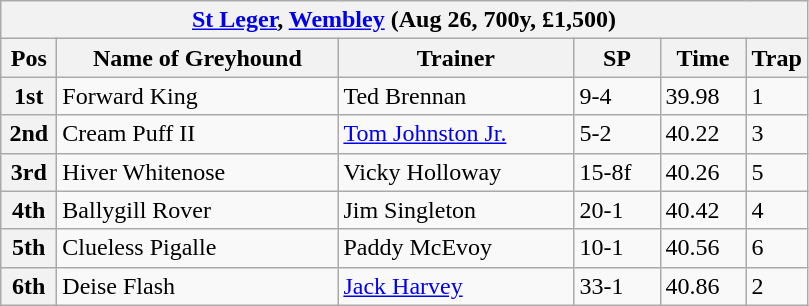<table class="wikitable">
<tr>
<th colspan="6"><a href='#'>St Leger</a>, <a href='#'>Wembley</a> (Aug 26, 700y, £1,500)</th>
</tr>
<tr>
<th width=30>Pos</th>
<th width=180>Name of Greyhound</th>
<th width=150>Trainer</th>
<th width=50>SP</th>
<th width=50>Time</th>
<th width=30>Trap</th>
</tr>
<tr>
<th>1st</th>
<td>Forward King</td>
<td>Ted Brennan</td>
<td>9-4</td>
<td>39.98</td>
<td>1</td>
</tr>
<tr>
<th>2nd</th>
<td>Cream Puff II</td>
<td><a href='#'>Tom Johnston Jr.</a></td>
<td>5-2</td>
<td>40.22</td>
<td>3</td>
</tr>
<tr>
<th>3rd</th>
<td>Hiver Whitenose</td>
<td>Vicky Holloway</td>
<td>15-8f</td>
<td>40.26</td>
<td>5</td>
</tr>
<tr>
<th>4th</th>
<td>Ballygill Rover</td>
<td>Jim Singleton</td>
<td>20-1</td>
<td>40.42</td>
<td>4</td>
</tr>
<tr>
<th>5th</th>
<td>Clueless Pigalle</td>
<td>Paddy McEvoy</td>
<td>10-1</td>
<td>40.56</td>
<td>6</td>
</tr>
<tr>
<th>6th</th>
<td>Deise Flash</td>
<td><a href='#'>Jack Harvey</a></td>
<td>33-1</td>
<td>40.86</td>
<td>2</td>
</tr>
</table>
